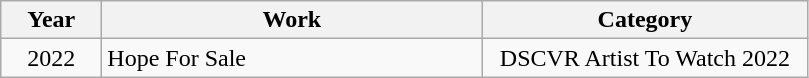<table class="wikitable plainrowheaders">
<tr>
<th scope="col", style="width:60px;">Year</th>
<th scope="col", style="width:246px;">Work</th>
<th scope="col", style="width:210px;">Category</th>
</tr>
<tr>
<td style="text-align:center;">2022</td>
<td>Hope For Sale</td>
<td style="text-align:center;">DSCVR Artist To Watch 2022</td>
</tr>
</table>
